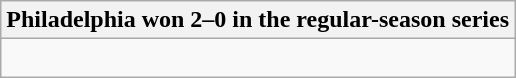<table class="wikitable collapsible collapsed">
<tr>
<th>Philadelphia won 2–0 in the regular-season series</th>
</tr>
<tr>
<td><br>
</td>
</tr>
</table>
